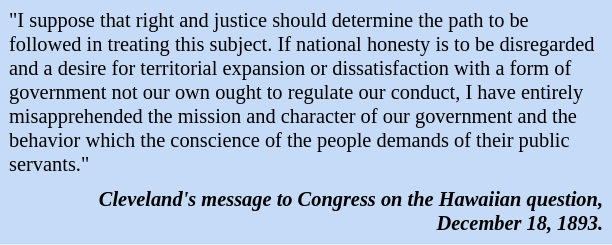<table class="toccolours" style="float: right; margin-left: 1em; margin-right: 0em; font-size: 85%; background:#c6dbf7; color:black; width:30em; max-width: 40%;" cellspacing="5">
<tr>
<td style="text-align: left;">"I suppose that right and justice should determine the path to be followed in treating this subject. If national honesty is to be disregarded and a desire for territorial expansion or dissatisfaction with a form of government not our own ought to regulate our conduct, I have entirely misapprehended the mission and character of our government and the behavior which the conscience of the people demands of their public servants."</td>
</tr>
<tr>
<td style="text-align: right;"><strong><em>Cleveland's message to Congress on the Hawaiian question<strong>, December 18, 1893<em>.</td>
</tr>
</table>
